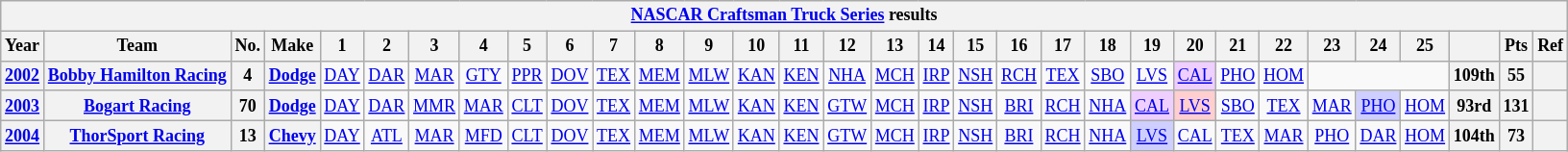<table class="wikitable" style="text-align:center; font-size:75%">
<tr>
<th colspan=45><a href='#'>NASCAR Craftsman Truck Series</a> results</th>
</tr>
<tr>
<th>Year</th>
<th>Team</th>
<th>No.</th>
<th>Make</th>
<th>1</th>
<th>2</th>
<th>3</th>
<th>4</th>
<th>5</th>
<th>6</th>
<th>7</th>
<th>8</th>
<th>9</th>
<th>10</th>
<th>11</th>
<th>12</th>
<th>13</th>
<th>14</th>
<th>15</th>
<th>16</th>
<th>17</th>
<th>18</th>
<th>19</th>
<th>20</th>
<th>21</th>
<th>22</th>
<th>23</th>
<th>24</th>
<th>25</th>
<th></th>
<th>Pts</th>
<th>Ref</th>
</tr>
<tr>
<th><a href='#'>2002</a></th>
<th><a href='#'>Bobby Hamilton Racing</a></th>
<th>4</th>
<th><a href='#'>Dodge</a></th>
<td><a href='#'>DAY</a></td>
<td><a href='#'>DAR</a></td>
<td><a href='#'>MAR</a></td>
<td><a href='#'>GTY</a></td>
<td><a href='#'>PPR</a></td>
<td><a href='#'>DOV</a></td>
<td><a href='#'>TEX</a></td>
<td><a href='#'>MEM</a></td>
<td><a href='#'>MLW</a></td>
<td><a href='#'>KAN</a></td>
<td><a href='#'>KEN</a></td>
<td><a href='#'>NHA</a></td>
<td><a href='#'>MCH</a></td>
<td><a href='#'>IRP</a></td>
<td><a href='#'>NSH</a></td>
<td><a href='#'>RCH</a></td>
<td><a href='#'>TEX</a></td>
<td><a href='#'>SBO</a></td>
<td><a href='#'>LVS</a></td>
<td style="background:#EFCFFF;"><a href='#'>CAL</a><br></td>
<td><a href='#'>PHO</a></td>
<td><a href='#'>HOM</a></td>
<td colspan=3></td>
<th>109th</th>
<th>55</th>
<th></th>
</tr>
<tr>
<th><a href='#'>2003</a></th>
<th><a href='#'>Bogart Racing</a></th>
<th>70</th>
<th><a href='#'>Dodge</a></th>
<td><a href='#'>DAY</a></td>
<td><a href='#'>DAR</a></td>
<td><a href='#'>MMR</a></td>
<td><a href='#'>MAR</a></td>
<td><a href='#'>CLT</a></td>
<td><a href='#'>DOV</a></td>
<td><a href='#'>TEX</a></td>
<td><a href='#'>MEM</a></td>
<td><a href='#'>MLW</a></td>
<td><a href='#'>KAN</a></td>
<td><a href='#'>KEN</a></td>
<td><a href='#'>GTW</a></td>
<td><a href='#'>MCH</a></td>
<td><a href='#'>IRP</a></td>
<td><a href='#'>NSH</a></td>
<td><a href='#'>BRI</a></td>
<td><a href='#'>RCH</a></td>
<td><a href='#'>NHA</a></td>
<td style="background:#EFCFFF;"><a href='#'>CAL</a><br></td>
<td style="background:#FFCFCF;"><a href='#'>LVS</a><br></td>
<td><a href='#'>SBO</a></td>
<td><a href='#'>TEX</a></td>
<td><a href='#'>MAR</a></td>
<td style="background:#CFCFFF;"><a href='#'>PHO</a><br></td>
<td><a href='#'>HOM</a></td>
<th>93rd</th>
<th>131</th>
<th></th>
</tr>
<tr>
<th><a href='#'>2004</a></th>
<th><a href='#'>ThorSport Racing</a></th>
<th>13</th>
<th><a href='#'>Chevy</a></th>
<td><a href='#'>DAY</a></td>
<td><a href='#'>ATL</a></td>
<td><a href='#'>MAR</a></td>
<td><a href='#'>MFD</a></td>
<td><a href='#'>CLT</a></td>
<td><a href='#'>DOV</a></td>
<td><a href='#'>TEX</a></td>
<td><a href='#'>MEM</a></td>
<td><a href='#'>MLW</a></td>
<td><a href='#'>KAN</a></td>
<td><a href='#'>KEN</a></td>
<td><a href='#'>GTW</a></td>
<td><a href='#'>MCH</a></td>
<td><a href='#'>IRP</a></td>
<td><a href='#'>NSH</a></td>
<td><a href='#'>BRI</a></td>
<td><a href='#'>RCH</a></td>
<td><a href='#'>NHA</a></td>
<td style="background:#CFCFFF;"><a href='#'>LVS</a><br></td>
<td><a href='#'>CAL</a></td>
<td><a href='#'>TEX</a></td>
<td><a href='#'>MAR</a></td>
<td><a href='#'>PHO</a></td>
<td><a href='#'>DAR</a></td>
<td><a href='#'>HOM</a></td>
<th>104th</th>
<th>73</th>
<th></th>
</tr>
</table>
